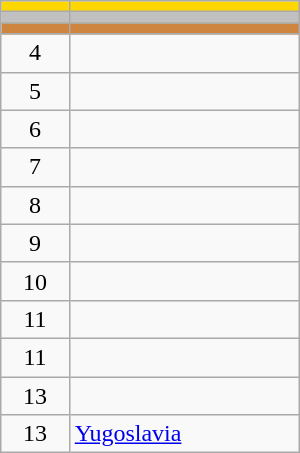<table class="wikitable" style="width:200px;">
<tr style="background:gold;">
<td align=center></td>
<td></td>
</tr>
<tr style="background:silver;">
<td align=center></td>
<td></td>
</tr>
<tr style="background:peru;">
<td align=center></td>
<td></td>
</tr>
<tr>
<td align=center>4</td>
<td></td>
</tr>
<tr>
<td align=center>5</td>
<td></td>
</tr>
<tr>
<td align=center>6</td>
<td></td>
</tr>
<tr>
<td align=center>7</td>
<td></td>
</tr>
<tr>
<td align=center>8</td>
<td></td>
</tr>
<tr>
<td align=center>9</td>
<td></td>
</tr>
<tr>
<td align=center>10</td>
<td></td>
</tr>
<tr>
<td align=center>11</td>
<td></td>
</tr>
<tr>
<td align=center>11</td>
<td></td>
</tr>
<tr>
<td align=center>13</td>
<td></td>
</tr>
<tr>
<td align=center>13</td>
<td> <a href='#'>Yugoslavia</a></td>
</tr>
</table>
